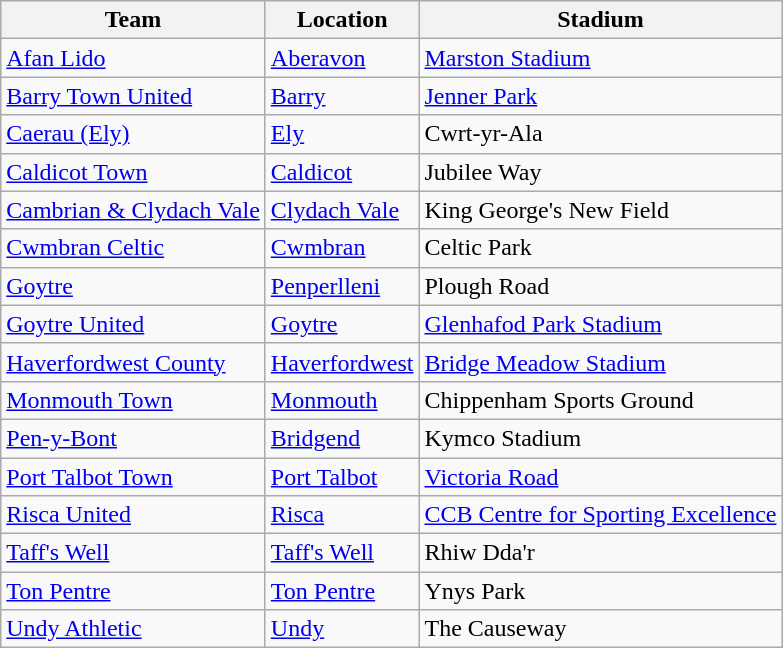<table class="wikitable sortable">
<tr>
<th>Team</th>
<th>Location</th>
<th>Stadium</th>
</tr>
<tr>
<td><a href='#'>Afan Lido</a></td>
<td><a href='#'>Aberavon</a></td>
<td><a href='#'>Marston Stadium</a></td>
</tr>
<tr>
<td><a href='#'>Barry Town United</a></td>
<td><a href='#'>Barry</a></td>
<td><a href='#'>Jenner Park</a></td>
</tr>
<tr>
<td><a href='#'>Caerau (Ely)</a></td>
<td><a href='#'>Ely</a></td>
<td>Cwrt-yr-Ala</td>
</tr>
<tr>
<td><a href='#'>Caldicot Town</a></td>
<td><a href='#'>Caldicot</a></td>
<td>Jubilee Way</td>
</tr>
<tr>
<td><a href='#'>Cambrian & Clydach Vale</a></td>
<td><a href='#'>Clydach Vale</a></td>
<td>King George's New Field</td>
</tr>
<tr>
<td><a href='#'>Cwmbran Celtic</a></td>
<td><a href='#'>Cwmbran</a></td>
<td>Celtic Park</td>
</tr>
<tr>
<td><a href='#'>Goytre</a></td>
<td><a href='#'>Penperlleni</a></td>
<td>Plough Road</td>
</tr>
<tr>
<td><a href='#'>Goytre United</a></td>
<td><a href='#'>Goytre</a></td>
<td><a href='#'>Glenhafod Park Stadium</a></td>
</tr>
<tr>
<td><a href='#'>Haverfordwest County</a></td>
<td><a href='#'>Haverfordwest</a></td>
<td><a href='#'>Bridge Meadow Stadium</a></td>
</tr>
<tr>
<td><a href='#'>Monmouth Town</a></td>
<td><a href='#'>Monmouth</a></td>
<td>Chippenham Sports Ground</td>
</tr>
<tr>
<td><a href='#'>Pen-y-Bont</a></td>
<td><a href='#'>Bridgend</a></td>
<td>Kymco Stadium</td>
</tr>
<tr>
<td><a href='#'>Port Talbot Town</a></td>
<td><a href='#'>Port Talbot</a></td>
<td><a href='#'>Victoria Road</a></td>
</tr>
<tr>
<td><a href='#'>Risca United</a></td>
<td><a href='#'>Risca</a></td>
<td><a href='#'>CCB Centre for Sporting Excellence</a></td>
</tr>
<tr>
<td><a href='#'>Taff's Well</a></td>
<td><a href='#'>Taff's Well</a></td>
<td>Rhiw Dda'r</td>
</tr>
<tr>
<td><a href='#'>Ton Pentre</a></td>
<td><a href='#'>Ton Pentre</a></td>
<td>Ynys Park</td>
</tr>
<tr>
<td><a href='#'>Undy Athletic</a></td>
<td><a href='#'>Undy</a></td>
<td>The Causeway</td>
</tr>
</table>
